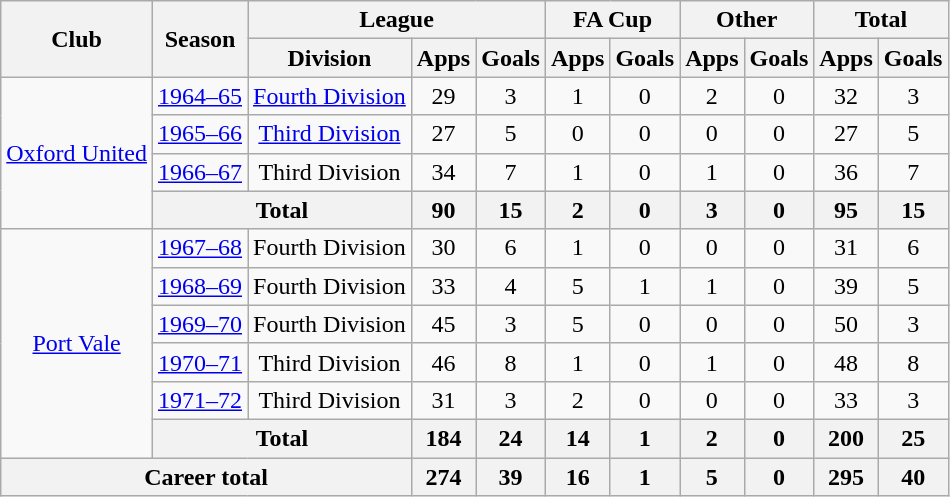<table class="wikitable" style="text-align: center;">
<tr>
<th rowspan="2">Club</th>
<th rowspan="2">Season</th>
<th colspan="3">League</th>
<th colspan="2">FA Cup</th>
<th colspan="2">Other</th>
<th colspan="2">Total</th>
</tr>
<tr>
<th>Division</th>
<th>Apps</th>
<th>Goals</th>
<th>Apps</th>
<th>Goals</th>
<th>Apps</th>
<th>Goals</th>
<th>Apps</th>
<th>Goals</th>
</tr>
<tr>
<td rowspan="4"><a href='#'>Oxford United</a></td>
<td><a href='#'>1964–65</a></td>
<td><a href='#'>Fourth Division</a></td>
<td>29</td>
<td>3</td>
<td>1</td>
<td>0</td>
<td>2</td>
<td>0</td>
<td>32</td>
<td>3</td>
</tr>
<tr>
<td><a href='#'>1965–66</a></td>
<td><a href='#'>Third Division</a></td>
<td>27</td>
<td>5</td>
<td>0</td>
<td>0</td>
<td>0</td>
<td>0</td>
<td>27</td>
<td>5</td>
</tr>
<tr>
<td><a href='#'>1966–67</a></td>
<td>Third Division</td>
<td>34</td>
<td>7</td>
<td>1</td>
<td>0</td>
<td>1</td>
<td>0</td>
<td>36</td>
<td>7</td>
</tr>
<tr>
<th colspan="2">Total</th>
<th>90</th>
<th>15</th>
<th>2</th>
<th>0</th>
<th>3</th>
<th>0</th>
<th>95</th>
<th>15</th>
</tr>
<tr>
<td rowspan="6"><a href='#'>Port Vale</a></td>
<td><a href='#'>1967–68</a></td>
<td>Fourth Division</td>
<td>30</td>
<td>6</td>
<td>1</td>
<td>0</td>
<td>0</td>
<td>0</td>
<td>31</td>
<td>6</td>
</tr>
<tr>
<td><a href='#'>1968–69</a></td>
<td>Fourth Division</td>
<td>33</td>
<td>4</td>
<td>5</td>
<td>1</td>
<td>1</td>
<td>0</td>
<td>39</td>
<td>5</td>
</tr>
<tr>
<td><a href='#'>1969–70</a></td>
<td>Fourth Division</td>
<td>45</td>
<td>3</td>
<td>5</td>
<td>0</td>
<td>0</td>
<td>0</td>
<td>50</td>
<td>3</td>
</tr>
<tr>
<td><a href='#'>1970–71</a></td>
<td>Third Division</td>
<td>46</td>
<td>8</td>
<td>1</td>
<td>0</td>
<td>1</td>
<td>0</td>
<td>48</td>
<td>8</td>
</tr>
<tr>
<td><a href='#'>1971–72</a></td>
<td>Third Division</td>
<td>31</td>
<td>3</td>
<td>2</td>
<td>0</td>
<td>0</td>
<td>0</td>
<td>33</td>
<td>3</td>
</tr>
<tr>
<th colspan="2">Total</th>
<th>184</th>
<th>24</th>
<th>14</th>
<th>1</th>
<th>2</th>
<th>0</th>
<th>200</th>
<th>25</th>
</tr>
<tr>
<th colspan="3">Career total</th>
<th>274</th>
<th>39</th>
<th>16</th>
<th>1</th>
<th>5</th>
<th>0</th>
<th>295</th>
<th>40</th>
</tr>
</table>
